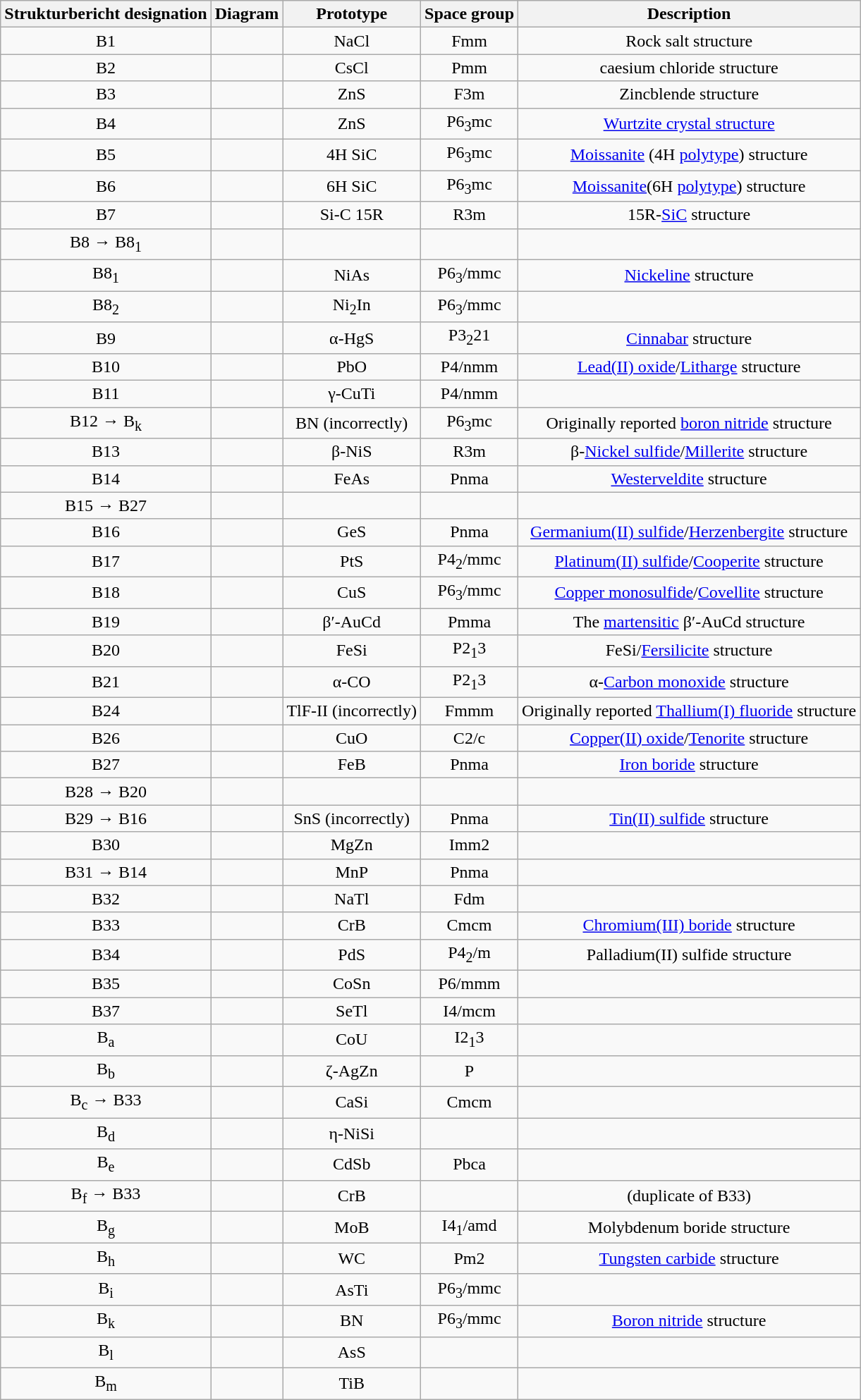<table class="wikitable" style="text-align:center">
<tr>
<th>Strukturbericht designation</th>
<th>Diagram</th>
<th>Prototype</th>
<th>Space group</th>
<th>Description</th>
</tr>
<tr>
<td>B1</td>
<td></td>
<td>NaCl</td>
<td>Fmm</td>
<td>Rock salt structure</td>
</tr>
<tr>
<td>B2</td>
<td></td>
<td>CsCl</td>
<td>Pmm</td>
<td>caesium chloride structure</td>
</tr>
<tr>
<td>B3</td>
<td></td>
<td>ZnS</td>
<td>F3m</td>
<td>Zincblende structure</td>
</tr>
<tr>
<td>B4</td>
<td></td>
<td>ZnS</td>
<td>P6<sub>3</sub>mc</td>
<td><a href='#'>Wurtzite crystal structure</a></td>
</tr>
<tr>
<td>B5</td>
<td></td>
<td>4H SiC</td>
<td>P6<sub>3</sub>mc</td>
<td><a href='#'>Moissanite</a> (4H <a href='#'>polytype</a>) structure</td>
</tr>
<tr>
<td>B6</td>
<td></td>
<td>6H SiC</td>
<td>P6<sub>3</sub>mc</td>
<td><a href='#'>Moissanite</a>(6H <a href='#'>polytype</a>) structure</td>
</tr>
<tr>
<td>B7</td>
<td></td>
<td>Si-C 15R</td>
<td>R3m</td>
<td>15R-<a href='#'>SiC</a> structure</td>
</tr>
<tr>
<td>B8 → B8<sub>1</sub></td>
<td></td>
<td></td>
<td></td>
<td></td>
</tr>
<tr>
<td>B8<sub>1</sub></td>
<td></td>
<td>NiAs</td>
<td>P6<sub>3</sub>/mmc</td>
<td><a href='#'>Nickeline</a> structure</td>
</tr>
<tr>
<td>B8<sub>2</sub></td>
<td></td>
<td>Ni<sub>2</sub>In</td>
<td>P6<sub>3</sub>/mmc</td>
<td></td>
</tr>
<tr>
<td>B9</td>
<td></td>
<td>α-HgS</td>
<td>P3<sub>2</sub>21</td>
<td><a href='#'>Cinnabar</a> structure</td>
</tr>
<tr>
<td>B10</td>
<td></td>
<td>PbO</td>
<td>P4/nmm</td>
<td><a href='#'>Lead(II) oxide</a>/<a href='#'>Litharge</a> structure</td>
</tr>
<tr>
<td>B11</td>
<td></td>
<td>γ-CuTi</td>
<td>P4/nmm</td>
<td></td>
</tr>
<tr>
<td>B12 → B<sub>k</sub></td>
<td></td>
<td>BN (incorrectly)</td>
<td>P6<sub>3</sub>mc</td>
<td>Originally reported <a href='#'>boron nitride</a> structure</td>
</tr>
<tr>
<td>B13</td>
<td></td>
<td>β-NiS</td>
<td>R3m</td>
<td>β-<a href='#'>Nickel sulfide</a>/<a href='#'>Millerite</a> structure</td>
</tr>
<tr>
<td>B14</td>
<td></td>
<td>FeAs</td>
<td>Pnma</td>
<td><a href='#'>Westerveldite</a> structure</td>
</tr>
<tr>
<td>B15 → B27</td>
<td></td>
<td></td>
<td></td>
<td></td>
</tr>
<tr>
<td>B16</td>
<td></td>
<td>GeS</td>
<td>Pnma</td>
<td><a href='#'>Germanium(II) sulfide</a>/<a href='#'>Herzenbergite</a> structure</td>
</tr>
<tr>
<td>B17</td>
<td></td>
<td>PtS</td>
<td>P4<sub>2</sub>/mmc</td>
<td><a href='#'>Platinum(II) sulfide</a>/<a href='#'>Cooperite</a> structure</td>
</tr>
<tr>
<td>B18</td>
<td></td>
<td>CuS</td>
<td>P6<sub>3</sub>/mmc</td>
<td><a href='#'>Copper monosulfide</a>/<a href='#'>Covellite</a> structure</td>
</tr>
<tr>
<td>B19</td>
<td></td>
<td>β′-AuCd</td>
<td>Pmma</td>
<td>The <a href='#'>martensitic</a> β′-AuCd structure</td>
</tr>
<tr>
<td>B20</td>
<td></td>
<td>FeSi</td>
<td>P2<sub>1</sub>3</td>
<td>FeSi/<a href='#'>Fersilicite</a> structure</td>
</tr>
<tr>
<td>B21</td>
<td></td>
<td>α-CO</td>
<td>P2<sub>1</sub>3</td>
<td>α-<a href='#'>Carbon monoxide</a> structure</td>
</tr>
<tr>
<td>B24</td>
<td></td>
<td>TlF-II (incorrectly)</td>
<td>Fmmm</td>
<td>Originally reported <a href='#'>Thallium(I) fluoride</a> structure</td>
</tr>
<tr>
<td>B26</td>
<td></td>
<td>CuO</td>
<td>C2/c</td>
<td><a href='#'>Copper(II) oxide</a>/<a href='#'>Tenorite</a> structure</td>
</tr>
<tr>
<td>B27</td>
<td></td>
<td>FeB</td>
<td>Pnma</td>
<td><a href='#'>Iron boride</a> structure</td>
</tr>
<tr>
<td>B28 → B20</td>
<td></td>
<td></td>
<td></td>
<td></td>
</tr>
<tr>
<td>B29 → B16</td>
<td></td>
<td>SnS (incorrectly)</td>
<td>Pnma</td>
<td><a href='#'>Tin(II) sulfide</a> structure</td>
</tr>
<tr>
<td>B30</td>
<td></td>
<td>MgZn</td>
<td>Imm2</td>
<td></td>
</tr>
<tr>
<td>B31 → B14</td>
<td></td>
<td>MnP</td>
<td>Pnma</td>
<td></td>
</tr>
<tr>
<td>B32</td>
<td></td>
<td>NaTl</td>
<td>Fdm</td>
<td></td>
</tr>
<tr>
<td>B33</td>
<td></td>
<td>CrB</td>
<td>Cmcm</td>
<td><a href='#'>Chromium(III) boride</a> structure</td>
</tr>
<tr>
<td>B34</td>
<td></td>
<td>PdS</td>
<td>P4<sub>2</sub>/m</td>
<td>Palladium(II) sulfide structure</td>
</tr>
<tr>
<td>B35</td>
<td></td>
<td>CoSn</td>
<td>P6/mmm</td>
<td></td>
</tr>
<tr>
<td>B37</td>
<td></td>
<td>SeTl</td>
<td>I4/mcm</td>
<td></td>
</tr>
<tr>
<td>B<sub>a</sub></td>
<td></td>
<td>CoU</td>
<td>I2<sub>1</sub>3</td>
<td></td>
</tr>
<tr>
<td>B<sub>b</sub></td>
<td></td>
<td>ζ-AgZn</td>
<td>P</td>
<td></td>
</tr>
<tr>
<td>B<sub>c</sub> → B33</td>
<td></td>
<td>CaSi</td>
<td>Cmcm</td>
<td></td>
</tr>
<tr>
<td>B<sub>d</sub></td>
<td></td>
<td>η-NiSi</td>
<td></td>
<td></td>
</tr>
<tr>
<td>B<sub>e</sub></td>
<td></td>
<td>CdSb</td>
<td>Pbca</td>
<td></td>
</tr>
<tr>
<td>B<sub>f</sub> → B33</td>
<td></td>
<td>CrB</td>
<td></td>
<td>(duplicate of B33)</td>
</tr>
<tr>
<td>B<sub>g</sub></td>
<td></td>
<td>MoB</td>
<td>I4<sub>1</sub>/amd</td>
<td>Molybdenum boride structure</td>
</tr>
<tr>
<td>B<sub>h</sub></td>
<td></td>
<td>WC</td>
<td>Pm2</td>
<td><a href='#'>Tungsten carbide</a> structure</td>
</tr>
<tr>
<td>B<sub>i</sub></td>
<td></td>
<td>AsTi</td>
<td>P6<sub>3</sub>/mmc</td>
<td></td>
</tr>
<tr>
<td>B<sub>k</sub></td>
<td></td>
<td>BN</td>
<td>P6<sub>3</sub>/mmc</td>
<td><a href='#'>Boron nitride</a> structure</td>
</tr>
<tr>
<td>B<sub>l</sub></td>
<td></td>
<td>AsS</td>
<td></td>
<td></td>
</tr>
<tr>
<td>B<sub>m</sub></td>
<td></td>
<td>TiB</td>
<td></td>
<td></td>
</tr>
</table>
